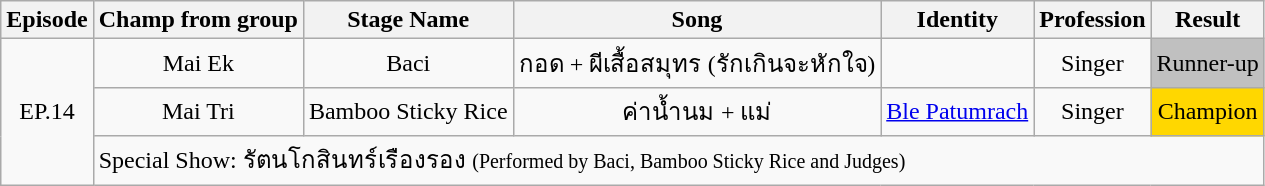<table class="wikitable">
<tr>
<th>Episode</th>
<th>Champ from group</th>
<th>Stage Name</th>
<th>Song</th>
<th>Identity</th>
<th>Profession</th>
<th>Result</th>
</tr>
<tr>
<td rowspan="3" align="center">EP.14</td>
<td style="text-align:center;">Mai Ek</td>
<td style="text-align:center;">Baci</td>
<td style="text-align:center;">กอด + ผีเสื้อสมุทร (รักเกินจะหักใจ)</td>
<td style="text-align:center;"></td>
<td style="text-align:center;">Singer</td>
<td style="text-align:center; background:Silver;">Runner-up</td>
</tr>
<tr>
<td style="text-align:center;">Mai Tri</td>
<td style="text-align:center;">Bamboo Sticky Rice</td>
<td style="text-align:center;">ค่าน้ำนม + แม่</td>
<td style="text-align:center;"><a href='#'>Ble Patumrach</a></td>
<td style="text-align:center;">Singer</td>
<td style="text-align:center; background:Gold;">Champion</td>
</tr>
<tr>
<td colspan="6">Special Show: รัตนโกสินทร์เรืองรอง <small>(Performed by Baci, Bamboo Sticky Rice and Judges)</small></td>
</tr>
</table>
